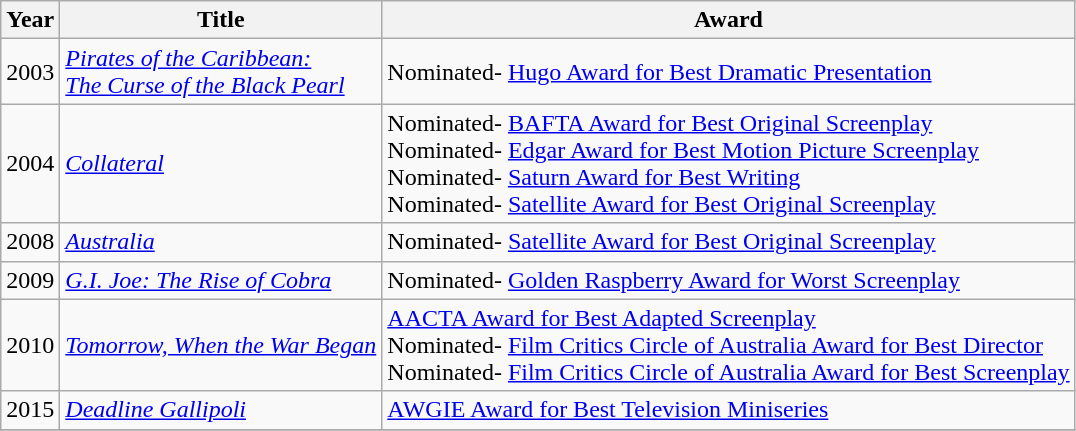<table class="wikitable">
<tr>
<th>Year</th>
<th>Title</th>
<th>Award</th>
</tr>
<tr>
<td>2003</td>
<td><em><a href='#'>Pirates of the Caribbean:<br>The Curse of the Black Pearl</a></em></td>
<td>Nominated- <a href='#'>Hugo Award for Best Dramatic Presentation</a></td>
</tr>
<tr>
<td>2004</td>
<td><em><a href='#'>Collateral</a></em></td>
<td>Nominated- <a href='#'>BAFTA Award for Best Original Screenplay</a><br>Nominated- <a href='#'>Edgar Award for Best Motion Picture Screenplay</a><br>Nominated- <a href='#'>Saturn Award for Best Writing</a><br>Nominated- <a href='#'>Satellite Award for Best Original Screenplay</a></td>
</tr>
<tr>
<td>2008</td>
<td><em><a href='#'>Australia</a></em></td>
<td>Nominated- <a href='#'>Satellite Award for Best Original Screenplay</a></td>
</tr>
<tr>
<td>2009</td>
<td><em><a href='#'>G.I. Joe: The Rise of Cobra</a></em></td>
<td>Nominated- <a href='#'>Golden Raspberry Award for Worst Screenplay</a></td>
</tr>
<tr>
<td>2010</td>
<td><em><a href='#'>Tomorrow, When the War Began</a></em></td>
<td><a href='#'>AACTA Award for Best Adapted Screenplay</a><br>Nominated- <a href='#'>Film Critics Circle of Australia Award for Best Director</a><br>Nominated- <a href='#'>Film Critics Circle of Australia Award for Best Screenplay</a></td>
</tr>
<tr>
<td>2015</td>
<td><em><a href='#'>Deadline Gallipoli</a></em></td>
<td><a href='#'>AWGIE Award for Best Television Miniseries</a></td>
</tr>
<tr>
</tr>
</table>
